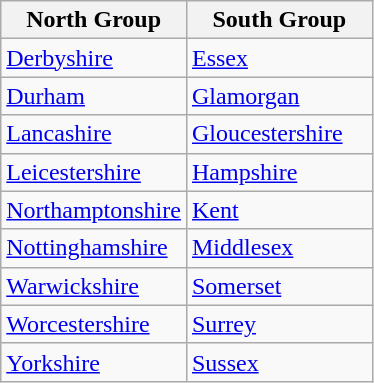<table class="wikitable">
<tr>
<th style width="50%">North Group</th>
<th>South Group</th>
</tr>
<tr>
<td><a href='#'>Derbyshire</a></td>
<td><a href='#'>Essex</a></td>
</tr>
<tr>
<td><a href='#'>Durham</a></td>
<td><a href='#'>Glamorgan</a></td>
</tr>
<tr>
<td><a href='#'>Lancashire</a></td>
<td><a href='#'>Gloucestershire</a></td>
</tr>
<tr>
<td><a href='#'>Leicestershire</a></td>
<td><a href='#'>Hampshire</a></td>
</tr>
<tr>
<td><a href='#'>Northamptonshire</a></td>
<td><a href='#'>Kent</a></td>
</tr>
<tr>
<td><a href='#'>Nottinghamshire</a></td>
<td><a href='#'>Middlesex</a></td>
</tr>
<tr>
<td><a href='#'>Warwickshire</a></td>
<td><a href='#'>Somerset</a></td>
</tr>
<tr>
<td><a href='#'>Worcestershire</a></td>
<td><a href='#'>Surrey</a></td>
</tr>
<tr>
<td><a href='#'>Yorkshire</a></td>
<td><a href='#'>Sussex</a></td>
</tr>
</table>
